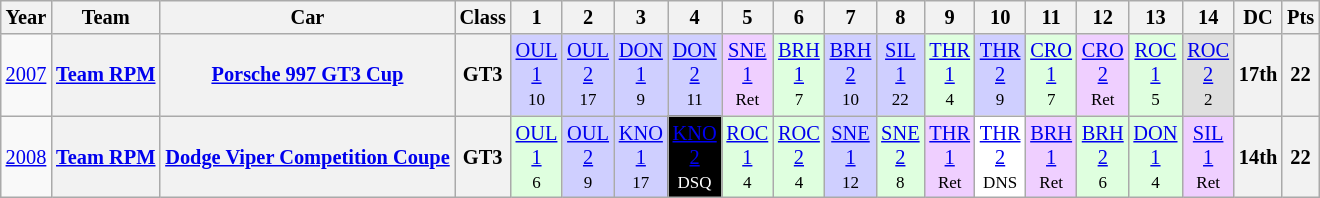<table class="wikitable" style="text-align:center; font-size:85%">
<tr>
<th>Year</th>
<th>Team</th>
<th>Car</th>
<th>Class</th>
<th>1</th>
<th>2</th>
<th>3</th>
<th>4</th>
<th>5</th>
<th>6</th>
<th>7</th>
<th>8</th>
<th>9</th>
<th>10</th>
<th>11</th>
<th>12</th>
<th>13</th>
<th>14</th>
<th>DC</th>
<th>Pts</th>
</tr>
<tr>
<td><a href='#'>2007</a></td>
<th nowrap><a href='#'>Team RPM</a></th>
<th nowrap><a href='#'>Porsche 997 GT3 Cup</a></th>
<th>GT3</th>
<td style="background:#CFCFFF;"><a href='#'>OUL<br>1</a><br><small>10</small></td>
<td style="background:#CFCFFF;"><a href='#'>OUL<br>2</a><br><small>17</small></td>
<td style="background:#CFCFFF;"><a href='#'>DON<br>1</a><br><small>9</small></td>
<td style="background:#CFCFFF;"><a href='#'>DON<br>2</a><br><small>11</small></td>
<td style="background:#EFCFFF;"><a href='#'>SNE<br>1</a><br><small>Ret</small></td>
<td style="background:#DFFFDF;"><a href='#'>BRH<br>1</a><br><small>7</small></td>
<td style="background:#CFCFFF;"><a href='#'>BRH<br>2</a><br><small>10</small></td>
<td style="background:#CFCFFF;"><a href='#'>SIL<br>1</a><br><small>22</small></td>
<td style="background:#DFFFDF;"><a href='#'>THR<br>1</a><br><small>4</small></td>
<td style="background:#CFCFFF;"><a href='#'>THR<br>2</a><br><small>9</small></td>
<td style="background:#DFFFDF;"><a href='#'>CRO<br>1</a><br><small>7</small></td>
<td style="background:#EFCFFF;"><a href='#'>CRO<br>2</a><br><small>Ret</small></td>
<td style="background:#DFFFDF;"><a href='#'>ROC<br>1</a><br><small>5</small></td>
<td style="background:#DFDFDF;"><a href='#'>ROC<br>2</a><br><small>2</small></td>
<th>17th</th>
<th>22</th>
</tr>
<tr>
<td><a href='#'>2008</a></td>
<th nowrap><a href='#'>Team RPM</a></th>
<th nowrap><a href='#'>Dodge Viper Competition Coupe</a></th>
<th>GT3</th>
<td style="background:#DFFFDF;"><a href='#'>OUL<br>1</a><br><small>6</small></td>
<td style="background:#CFCFFF;"><a href='#'>OUL<br>2</a><br><small>9</small></td>
<td style="background:#CFCFFF;"><a href='#'>KNO<br>1</a><br><small>17</small></td>
<td style="background:black; color:white"><a href='#'><span>KNO<br>2</span></a><br><small>DSQ</small></td>
<td style="background:#DFFFDF;"><a href='#'>ROC<br>1</a><br><small>4</small></td>
<td style="background:#DFFFDF;"><a href='#'>ROC<br>2</a><br><small>4</small></td>
<td style="background:#CFCFFF;"><a href='#'>SNE<br>1</a><br><small>12</small></td>
<td style="background:#DFFFDF;"><a href='#'>SNE<br>2</a><br><small>8</small></td>
<td style="background:#EFCFFF;"><a href='#'>THR<br>1</a><br><small>Ret</small></td>
<td style="background:#FFFFFF;"><a href='#'>THR<br>2</a><br><small>DNS</small></td>
<td style="background:#EFCFFF;"><a href='#'>BRH<br>1</a><br><small>Ret</small></td>
<td style="background:#DFFFDF;"><a href='#'>BRH<br>2</a><br><small>6</small></td>
<td style="background:#DFFFDF;"><a href='#'>DON<br>1</a><br><small>4</small></td>
<td style="background:#EFCFFF;"><a href='#'>SIL<br>1</a><br><small>Ret</small></td>
<th>14th</th>
<th>22</th>
</tr>
</table>
